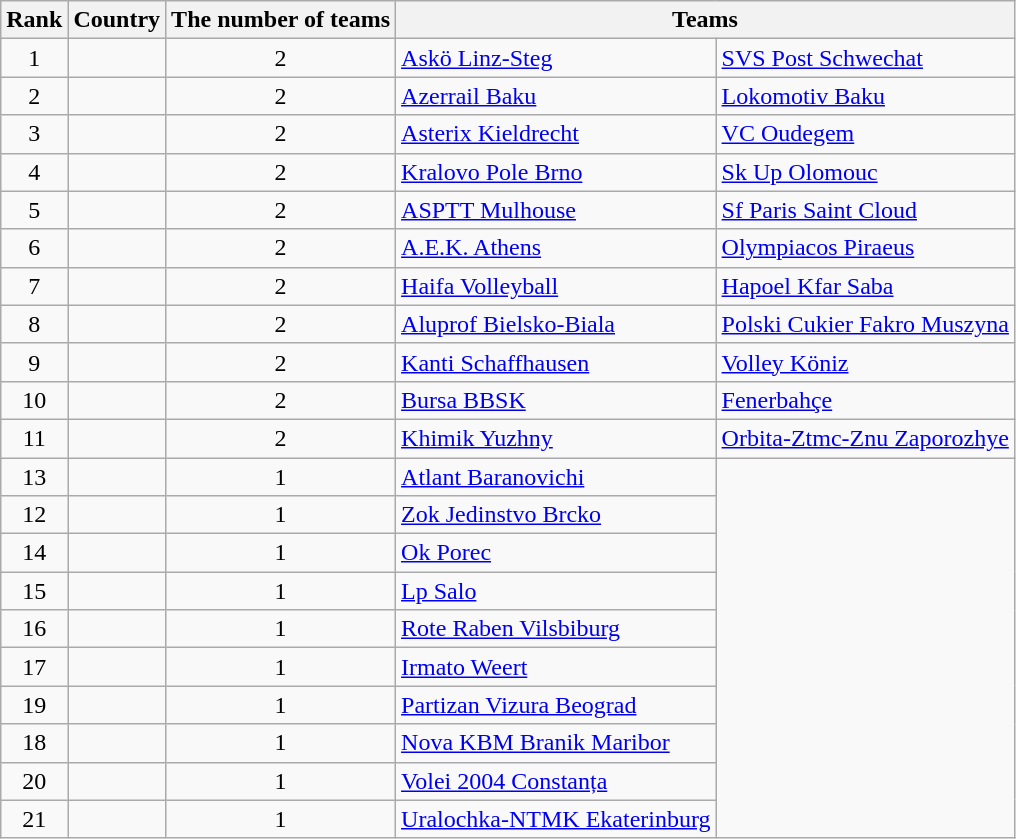<table class="wikitable" style="text-align:left">
<tr>
<th>Rank</th>
<th>Country</th>
<th>The number of teams</th>
<th colspan=2>Teams</th>
</tr>
<tr>
<td align="center">1</td>
<td></td>
<td align="center">2</td>
<td><a href='#'>Askö Linz-Steg</a></td>
<td><a href='#'>SVS Post Schwechat</a></td>
</tr>
<tr>
<td align="center">2</td>
<td></td>
<td align="center">2</td>
<td><a href='#'>Azerrail Baku</a></td>
<td><a href='#'>Lokomotiv Baku</a></td>
</tr>
<tr>
<td align="center">3</td>
<td></td>
<td align="center">2</td>
<td><a href='#'>Asterix Kieldrecht</a></td>
<td><a href='#'>VC Oudegem</a></td>
</tr>
<tr>
<td align="center">4</td>
<td></td>
<td align="center">2</td>
<td><a href='#'>Kralovo Pole Brno</a></td>
<td><a href='#'>Sk Up Olomouc</a></td>
</tr>
<tr>
<td align="center">5</td>
<td></td>
<td align="center">2</td>
<td><a href='#'>ASPTT Mulhouse</a></td>
<td><a href='#'>Sf Paris Saint Cloud</a></td>
</tr>
<tr>
<td align="center">6</td>
<td></td>
<td align="center">2</td>
<td><a href='#'>A.E.K. Athens</a></td>
<td><a href='#'>Olympiacos Piraeus</a></td>
</tr>
<tr>
<td align="center">7</td>
<td></td>
<td align="center">2</td>
<td><a href='#'>Haifa Volleyball</a></td>
<td><a href='#'>Hapoel Kfar Saba</a></td>
</tr>
<tr>
<td align="center">8</td>
<td></td>
<td align="center">2</td>
<td><a href='#'>Aluprof Bielsko-Biala</a></td>
<td><a href='#'>Polski Cukier Fakro Muszyna</a></td>
</tr>
<tr>
<td align="center">9</td>
<td></td>
<td align="center">2</td>
<td><a href='#'>Kanti Schaffhausen</a></td>
<td><a href='#'>Volley Köniz</a></td>
</tr>
<tr>
<td align="center">10</td>
<td></td>
<td align="center">2</td>
<td><a href='#'>Bursa BBSK</a></td>
<td><a href='#'>Fenerbahçe</a></td>
</tr>
<tr>
<td align="center">11</td>
<td></td>
<td align="center">2</td>
<td><a href='#'>Khimik Yuzhny</a></td>
<td><a href='#'>Orbita-Ztmc-Znu Zaporozhye</a></td>
</tr>
<tr>
<td align="center">13</td>
<td></td>
<td align="center">1</td>
<td><a href='#'>Atlant Baranovichi</a></td>
</tr>
<tr>
<td align="center">12</td>
<td></td>
<td align="center">1</td>
<td><a href='#'>Zok Jedinstvo Brcko</a></td>
</tr>
<tr>
<td align="center">14</td>
<td></td>
<td align="center">1</td>
<td><a href='#'>Ok Porec</a></td>
</tr>
<tr>
<td align="center">15</td>
<td></td>
<td align="center">1</td>
<td><a href='#'>Lp Salo</a></td>
</tr>
<tr>
<td align="center">16</td>
<td></td>
<td align="center">1</td>
<td><a href='#'>Rote Raben Vilsbiburg</a></td>
</tr>
<tr>
<td align="center">17</td>
<td></td>
<td align="center">1</td>
<td><a href='#'>Irmato Weert</a></td>
</tr>
<tr>
<td align="center">19</td>
<td></td>
<td align="center">1</td>
<td><a href='#'>Partizan Vizura Beograd</a></td>
</tr>
<tr>
<td align="center">18</td>
<td></td>
<td align="center">1</td>
<td><a href='#'>Nova KBM Branik Maribor</a></td>
</tr>
<tr>
<td align="center">20</td>
<td></td>
<td align="center">1</td>
<td><a href='#'>Volei 2004 Constanța</a></td>
</tr>
<tr>
<td align="center">21</td>
<td></td>
<td align="center">1</td>
<td><a href='#'>Uralochka-NTMK Ekaterinburg</a></td>
</tr>
</table>
